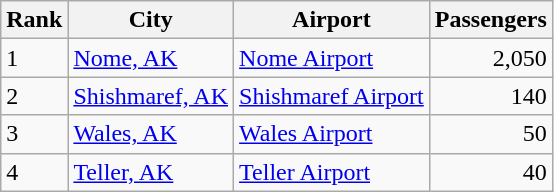<table class="wikitable">
<tr>
<th>Rank</th>
<th>City</th>
<th>Airport</th>
<th>Passengers</th>
</tr>
<tr>
<td>1</td>
<td> <a href='#'>Nome, AK</a></td>
<td><a href='#'>Nome Airport</a></td>
<td align=right>2,050</td>
</tr>
<tr>
<td>2</td>
<td> <a href='#'>Shishmaref, AK</a></td>
<td><a href='#'>Shishmaref Airport</a></td>
<td align=right>140</td>
</tr>
<tr>
<td>3</td>
<td> <a href='#'>Wales, AK</a></td>
<td><a href='#'>Wales Airport</a></td>
<td align=right>50</td>
</tr>
<tr>
<td>4</td>
<td> <a href='#'>Teller, AK</a></td>
<td><a href='#'>Teller Airport</a></td>
<td align=right>40</td>
</tr>
</table>
